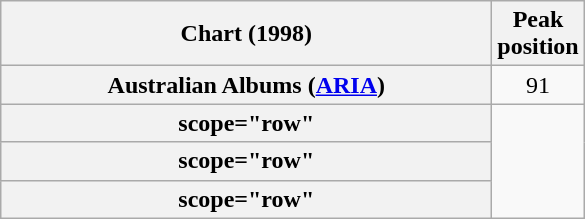<table class="wikitable plainrowheaders sortable" style="text-align:center;">
<tr>
<th scope="col" style="width:20em;">Chart (1998)</th>
<th scope="col">Peak<br>position</th>
</tr>
<tr>
<th scope="row">Australian Albums (<a href='#'>ARIA</a>)</th>
<td>91</td>
</tr>
<tr>
<th>scope="row" </th>
</tr>
<tr>
<th>scope="row" </th>
</tr>
<tr>
<th>scope="row" </th>
</tr>
</table>
